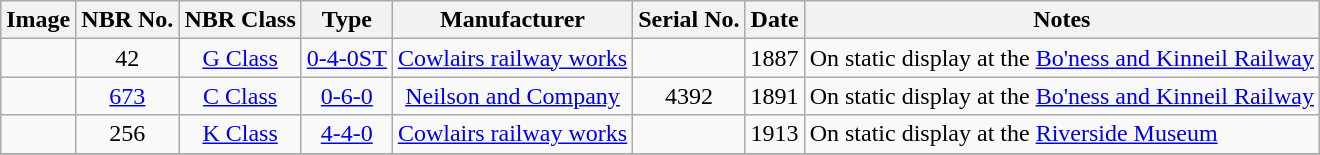<table class=wikitable style=text-align:center>
<tr>
<th>Image</th>
<th>NBR No.</th>
<th>NBR Class</th>
<th>Type</th>
<th>Manufacturer</th>
<th>Serial No.</th>
<th>Date</th>
<th>Notes</th>
</tr>
<tr>
<td></td>
<td>42</td>
<td><a href='#'>G Class</a></td>
<td><a href='#'>0-4-0ST</a></td>
<td><a href='#'>Cowlairs railway works</a></td>
<td></td>
<td>1887</td>
<td align=left>On static display at the <a href='#'>Bo'ness and Kinneil Railway</a></td>
</tr>
<tr>
<td></td>
<td><a href='#'>673</a></td>
<td><a href='#'>C Class</a></td>
<td><a href='#'>0-6-0</a></td>
<td><a href='#'>Neilson and Company</a></td>
<td>4392</td>
<td>1891</td>
<td align=left>On static display at the <a href='#'>Bo'ness and Kinneil Railway</a></td>
</tr>
<tr>
<td></td>
<td>256</td>
<td><a href='#'>K Class</a></td>
<td><a href='#'>4-4-0</a></td>
<td><a href='#'>Cowlairs railway works</a></td>
<td></td>
<td>1913</td>
<td align=left>On static display at the <a href='#'>Riverside Museum</a></td>
</tr>
<tr>
</tr>
</table>
